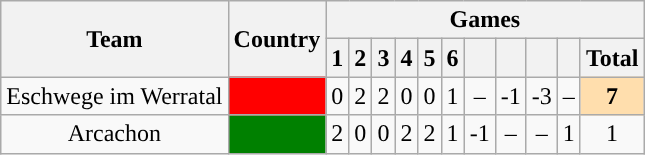<table class="wikitable plainrowheaders" style="text-align:center;">
<tr>
<th rowspan=2>Team</th>
<th rowspan=2>Country</th>
<th colspan=11>Games</th>
</tr>
<tr>
<th>1</th>
<th>2</th>
<th>3</th>
<th>4</th>
<th>5</th>
<th>6</th>
<th></th>
<th></th>
<th></th>
<th></th>
<th>Total</th>
</tr>
<tr>
<td>Eschwege im Werratal</td>
<td style="background:red"></td>
<td>0</td>
<td>2</td>
<td>2</td>
<td>0</td>
<td>0</td>
<td>1</td>
<td>–</td>
<td>-1</td>
<td>-3</td>
<td>–</td>
<td style="font-weight:bold; background:NavajoWhite;"><strong>7</strong></td>
</tr>
<tr>
<td>Arcachon</td>
<td style="background:green"></td>
<td>2</td>
<td>0</td>
<td>0</td>
<td>2</td>
<td>2</td>
<td>1</td>
<td>-1</td>
<td>–</td>
<td>–</td>
<td>1</td>
<td>1</td>
</tr>
</table>
